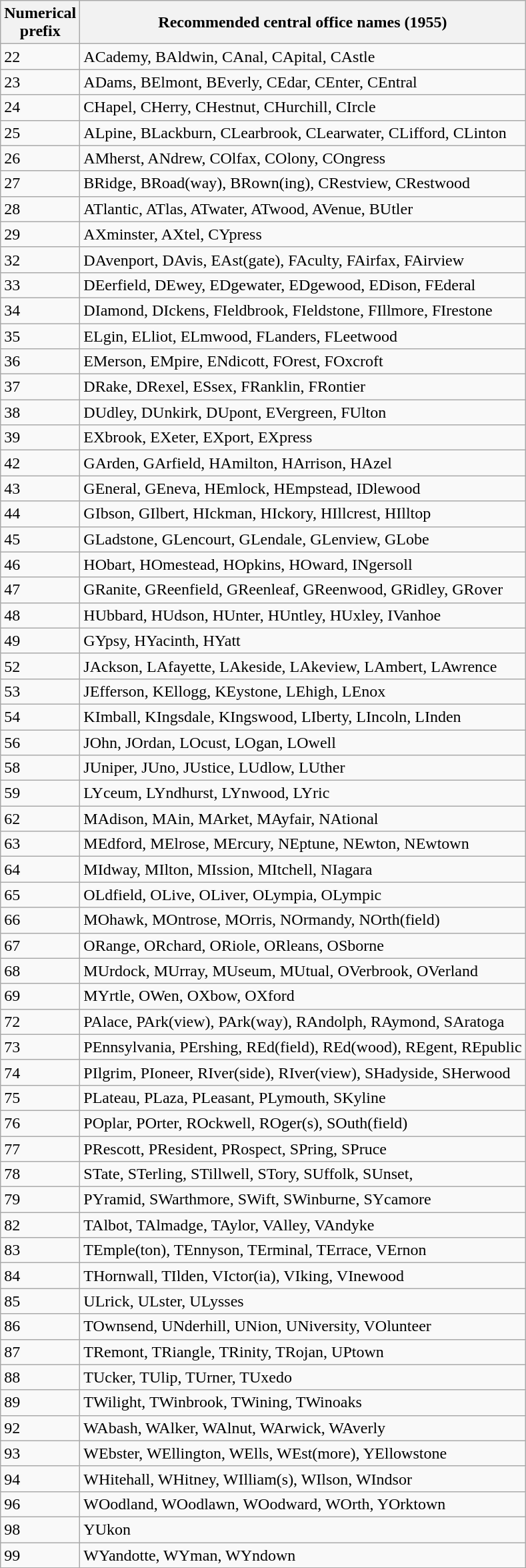<table class=wikitable>
<tr>
<th>Numerical<br>prefix</th>
<th>Recommended central office names (1955)</th>
</tr>
<tr>
<td>22</td>
<td>ACademy, BAldwin, CAnal, CApital, CAstle</td>
</tr>
<tr>
<td>23</td>
<td>ADams, BElmont, BEverly, CEdar, CEnter, CEntral</td>
</tr>
<tr>
<td>24</td>
<td>CHapel, CHerry, CHestnut, CHurchill, CIrcle</td>
</tr>
<tr>
<td>25</td>
<td>ALpine, BLackburn, CLearbrook, CLearwater, CLifford, CLinton</td>
</tr>
<tr>
<td>26</td>
<td>AMherst, ANdrew, COlfax, COlony, COngress</td>
</tr>
<tr>
<td>27</td>
<td>BRidge, BRoad(way), BRown(ing), CRestview, CRestwood</td>
</tr>
<tr>
<td>28</td>
<td>ATlantic, ATlas, ATwater, ATwood, AVenue, BUtler</td>
</tr>
<tr>
<td>29</td>
<td>AXminster, AXtel, CYpress</td>
</tr>
<tr>
<td>32</td>
<td>DAvenport, DAvis, EAst(gate), FAculty, FAirfax, FAirview</td>
</tr>
<tr>
<td>33</td>
<td>DEerfield, DEwey, EDgewater, EDgewood, EDison, FEderal</td>
</tr>
<tr>
<td>34</td>
<td>DIamond, DIckens, FIeldbrook, FIeldstone, FIllmore, FIrestone</td>
</tr>
<tr>
<td>35</td>
<td>ELgin, ELliot, ELmwood, FLanders, FLeetwood</td>
</tr>
<tr>
<td>36</td>
<td>EMerson, EMpire, ENdicott, FOrest, FOxcroft</td>
</tr>
<tr>
<td>37</td>
<td>DRake, DRexel, ESsex, FRanklin, FRontier</td>
</tr>
<tr>
<td>38</td>
<td>DUdley, DUnkirk, DUpont, EVergreen, FUlton</td>
</tr>
<tr>
<td>39</td>
<td>EXbrook, EXeter, EXport, EXpress</td>
</tr>
<tr>
<td>42</td>
<td>GArden, GArfield, HAmilton, HArrison, HAzel</td>
</tr>
<tr>
<td>43</td>
<td>GEneral, GEneva, HEmlock, HEmpstead, IDlewood</td>
</tr>
<tr>
<td>44</td>
<td>GIbson, GIlbert, HIckman, HIckory, HIllcrest, HIlltop</td>
</tr>
<tr>
<td>45</td>
<td>GLadstone, GLencourt, GLendale, GLenview, GLobe</td>
</tr>
<tr>
<td>46</td>
<td>HObart, HOmestead, HOpkins, HOward, INgersoll</td>
</tr>
<tr>
<td>47</td>
<td>GRanite, GReenfield, GReenleaf, GReenwood, GRidley, GRover</td>
</tr>
<tr>
<td>48</td>
<td>HUbbard, HUdson, HUnter, HUntley, HUxley, IVanhoe</td>
</tr>
<tr>
<td>49</td>
<td>GYpsy, HYacinth, HYatt</td>
</tr>
<tr>
<td>52</td>
<td>JAckson, LAfayette, LAkeside, LAkeview, LAmbert, LAwrence</td>
</tr>
<tr>
<td>53</td>
<td>JEfferson, KEllogg, KEystone, LEhigh, LEnox</td>
</tr>
<tr>
<td>54</td>
<td>KImball, KIngsdale, KIngswood, LIberty, LIncoln, LInden</td>
</tr>
<tr>
<td>56</td>
<td>JOhn, JOrdan, LOcust, LOgan, LOwell</td>
</tr>
<tr>
<td>58</td>
<td>JUniper, JUno, JUstice, LUdlow, LUther</td>
</tr>
<tr>
<td>59</td>
<td>LYceum, LYndhurst, LYnwood, LYric</td>
</tr>
<tr>
<td>62</td>
<td>MAdison, MAin, MArket, MAyfair, NAtional</td>
</tr>
<tr>
<td>63</td>
<td>MEdford, MElrose, MErcury, NEptune, NEwton, NEwtown</td>
</tr>
<tr>
<td>64</td>
<td>MIdway, MIlton, MIssion, MItchell, NIagara</td>
</tr>
<tr>
<td>65</td>
<td>OLdfield, OLive, OLiver, OLympia, OLympic</td>
</tr>
<tr>
<td>66</td>
<td>MOhawk, MOntrose, MOrris, NOrmandy, NOrth(field)</td>
</tr>
<tr>
<td>67</td>
<td>ORange, ORchard, ORiole, ORleans, OSborne</td>
</tr>
<tr>
<td>68</td>
<td>MUrdock, MUrray, MUseum, MUtual, OVerbrook, OVerland</td>
</tr>
<tr>
<td>69</td>
<td>MYrtle, OWen, OXbow, OXford</td>
</tr>
<tr>
<td>72</td>
<td>PAlace, PArk(view), PArk(way), RAndolph, RAymond, SAratoga</td>
</tr>
<tr>
<td>73</td>
<td>PEnnsylvania, PErshing, REd(field), REd(wood), REgent, REpublic</td>
</tr>
<tr>
<td>74</td>
<td>PIlgrim, PIoneer, RIver(side), RIver(view), SHadyside, SHerwood</td>
</tr>
<tr>
<td>75</td>
<td>PLateau, PLaza, PLeasant, PLymouth, SKyline</td>
</tr>
<tr>
<td>76</td>
<td>POplar, POrter, ROckwell, ROger(s), SOuth(field)</td>
</tr>
<tr>
<td>77</td>
<td>PRescott, PResident, PRospect, SPring, SPruce</td>
</tr>
<tr>
<td>78</td>
<td>STate, STerling, STillwell, STory, SUffolk, SUnset,</td>
</tr>
<tr>
<td>79</td>
<td>PYramid, SWarthmore, SWift, SWinburne, SYcamore</td>
</tr>
<tr>
<td>82</td>
<td>TAlbot, TAlmadge, TAylor, VAlley, VAndyke</td>
</tr>
<tr>
<td>83</td>
<td>TEmple(ton), TEnnyson, TErminal, TErrace, VErnon</td>
</tr>
<tr>
<td>84</td>
<td>THornwall, TIlden, VIctor(ia), VIking, VInewood</td>
</tr>
<tr>
<td>85</td>
<td>ULrick, ULster, ULysses</td>
</tr>
<tr>
<td>86</td>
<td>TOwnsend, UNderhill, UNion, UNiversity, VOlunteer</td>
</tr>
<tr>
<td>87</td>
<td>TRemont, TRiangle, TRinity, TRojan, UPtown</td>
</tr>
<tr>
<td>88</td>
<td>TUcker, TUlip, TUrner, TUxedo</td>
</tr>
<tr>
<td>89</td>
<td>TWilight, TWinbrook, TWining, TWinoaks</td>
</tr>
<tr>
<td>92</td>
<td>WAbash, WAlker, WAlnut, WArwick, WAverly</td>
</tr>
<tr>
<td>93</td>
<td>WEbster, WEllington, WElls, WEst(more), YEllowstone</td>
</tr>
<tr>
<td>94</td>
<td>WHitehall, WHitney, WIlliam(s), WIlson, WIndsor</td>
</tr>
<tr>
<td>96</td>
<td>WOodland, WOodlawn, WOodward, WOrth, YOrktown</td>
</tr>
<tr>
<td>98</td>
<td>YUkon</td>
</tr>
<tr>
<td>99</td>
<td>WYandotte, WYman, WYndown</td>
</tr>
</table>
